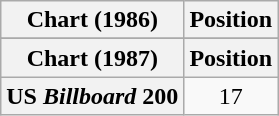<table class="wikitable plainrowheaders" style="text-align:center">
<tr>
<th scope="col">Chart (1986)</th>
<th scope="col">Position</th>
</tr>
<tr>
</tr>
<tr>
<th scope="col">Chart (1987)</th>
<th scope="col">Position</th>
</tr>
<tr>
<th scope="row">US <em>Billboard</em> 200</th>
<td>17</td>
</tr>
</table>
